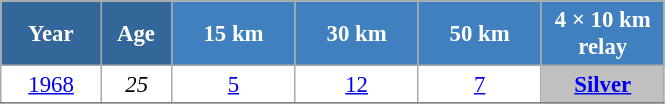<table class="wikitable" style="font-size:95%; text-align:center; border:grey solid 1px; border-collapse:collapse; background:#ffffff;">
<tr>
<th style="background-color:#369; color:white; width:60px;"> Year </th>
<th style="background-color:#369; color:white; width:40px;"> Age </th>
<th style="background-color:#4180be; color:white; width:75px;"> 15 km </th>
<th style="background-color:#4180be; color:white; width:75px;"> 30 km </th>
<th style="background-color:#4180be; color:white; width:75px;"> 50 km </th>
<th style="background-color:#4180be; color:white; width:75px;"> 4 × 10 km <br> relay </th>
</tr>
<tr>
<td><a href='#'>1968</a></td>
<td><em>25</em></td>
<td><a href='#'>5</a></td>
<td><a href='#'>12</a></td>
<td><a href='#'>7</a></td>
<td style="background:silver;"><a href='#'><strong>Silver</strong></a></td>
</tr>
<tr>
</tr>
</table>
